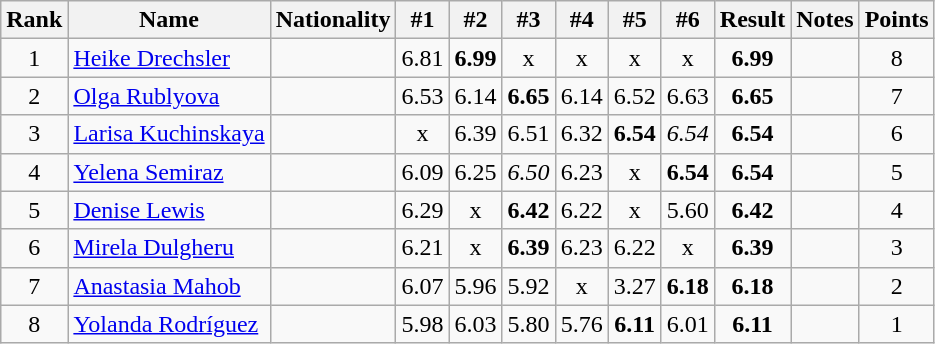<table class="wikitable sortable" style="text-align:center">
<tr>
<th>Rank</th>
<th>Name</th>
<th>Nationality</th>
<th>#1</th>
<th>#2</th>
<th>#3</th>
<th>#4</th>
<th>#5</th>
<th>#6</th>
<th>Result</th>
<th>Notes</th>
<th>Points</th>
</tr>
<tr>
<td>1</td>
<td align=left><a href='#'>Heike Drechsler</a></td>
<td align=left></td>
<td>6.81</td>
<td><strong>6.99</strong></td>
<td>x</td>
<td>x</td>
<td>x</td>
<td>x</td>
<td><strong>6.99</strong></td>
<td></td>
<td>8</td>
</tr>
<tr>
<td>2</td>
<td align=left><a href='#'>Olga Rublyova</a></td>
<td align=left></td>
<td>6.53</td>
<td>6.14</td>
<td><strong>6.65</strong></td>
<td>6.14</td>
<td>6.52</td>
<td>6.63</td>
<td><strong>6.65</strong></td>
<td></td>
<td>7</td>
</tr>
<tr>
<td>3</td>
<td align=left><a href='#'>Larisa Kuchinskaya</a></td>
<td align=left></td>
<td>x</td>
<td>6.39</td>
<td>6.51</td>
<td>6.32</td>
<td><strong>6.54</strong></td>
<td><em>6.54</em></td>
<td><strong>6.54</strong></td>
<td></td>
<td>6</td>
</tr>
<tr>
<td>4</td>
<td align=left><a href='#'>Yelena Semiraz</a></td>
<td align=left></td>
<td>6.09</td>
<td>6.25</td>
<td><em>6.50</em></td>
<td>6.23</td>
<td>x</td>
<td><strong>6.54</strong></td>
<td><strong>6.54</strong></td>
<td></td>
<td>5</td>
</tr>
<tr>
<td>5</td>
<td align=left><a href='#'>Denise Lewis</a></td>
<td align=left></td>
<td>6.29</td>
<td>x</td>
<td><strong>6.42</strong></td>
<td>6.22</td>
<td>x</td>
<td>5.60</td>
<td><strong>6.42</strong></td>
<td></td>
<td>4</td>
</tr>
<tr>
<td>6</td>
<td align=left><a href='#'>Mirela Dulgheru</a></td>
<td align=left></td>
<td>6.21</td>
<td>x</td>
<td><strong>6.39</strong></td>
<td>6.23</td>
<td>6.22</td>
<td>x</td>
<td><strong>6.39</strong></td>
<td></td>
<td>3</td>
</tr>
<tr>
<td>7</td>
<td align=left><a href='#'>Anastasia Mahob</a></td>
<td align=left></td>
<td>6.07</td>
<td>5.96</td>
<td>5.92</td>
<td>x</td>
<td>3.27</td>
<td><strong>6.18</strong></td>
<td><strong>6.18</strong></td>
<td></td>
<td>2</td>
</tr>
<tr>
<td>8</td>
<td align=left><a href='#'>Yolanda Rodríguez</a></td>
<td align=left></td>
<td>5.98</td>
<td>6.03</td>
<td>5.80</td>
<td>5.76</td>
<td><strong>6.11</strong></td>
<td>6.01</td>
<td><strong>6.11</strong></td>
<td></td>
<td>1</td>
</tr>
</table>
